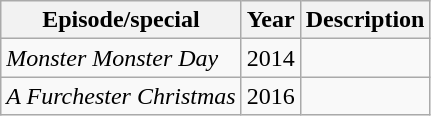<table class="wikitable sortable">
<tr>
<th>Episode/special</th>
<th>Year</th>
<th>Description</th>
</tr>
<tr>
<td><em>Monster Monster Day</em></td>
<td>2014</td>
<td></td>
</tr>
<tr On Monster Monster Day (a holiday that is part of the Christmas season), the Furchester Family decorate the Furchester Hotel as part of the season as Elmo looks forward to Monster Monster visiting as the story of Monster Monster states that he pays a visit to one hotel. When it appears that Monster Monster is a no show, Harvey P. Dull gets into the Monster Monster Day spirit by dressing up as Monster Monster to make Elmo happy until the real Monster Monster shows up.>
<td><em>A Furchester Christmas</em></td>
<td>2016</td>
<td></td>
</tr>
</table>
